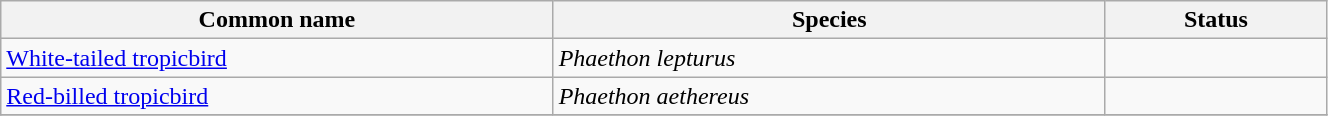<table width=70% class="wikitable">
<tr>
<th width=20%>Common name</th>
<th width=20%>Species</th>
<th width=8%>Status</th>
</tr>
<tr>
<td><a href='#'>White-tailed tropicbird</a></td>
<td><em>Phaethon lepturus</em></td>
<td align=center></td>
</tr>
<tr>
<td><a href='#'>Red-billed tropicbird</a></td>
<td><em>Phaethon aethereus</em></td>
<td align=center></td>
</tr>
<tr>
</tr>
</table>
